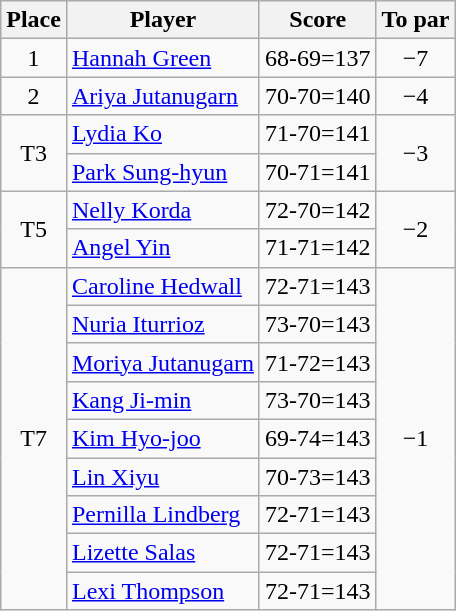<table class="wikitable">
<tr>
<th>Place</th>
<th>Player</th>
<th>Score</th>
<th>To par</th>
</tr>
<tr>
<td align=center>1</td>
<td> <a href='#'>Hannah Green</a></td>
<td>68-69=137</td>
<td align=center>−7</td>
</tr>
<tr>
<td align=center>2</td>
<td> <a href='#'>Ariya Jutanugarn</a></td>
<td>70-70=140</td>
<td align=center>−4</td>
</tr>
<tr>
<td align=center rowspan=2>T3</td>
<td> <a href='#'>Lydia Ko</a></td>
<td>71-70=141</td>
<td align=center rowspan=2>−3</td>
</tr>
<tr>
<td> <a href='#'>Park Sung-hyun</a></td>
<td>70-71=141</td>
</tr>
<tr>
<td align=center rowspan=2>T5</td>
<td> <a href='#'>Nelly Korda</a></td>
<td>72-70=142</td>
<td align=center rowspan=2>−2</td>
</tr>
<tr>
<td> <a href='#'>Angel Yin</a></td>
<td>71-71=142</td>
</tr>
<tr>
<td align=center rowspan=9>T7</td>
<td> <a href='#'>Caroline Hedwall</a></td>
<td>72-71=143</td>
<td align=center rowspan=9>−1</td>
</tr>
<tr>
<td> <a href='#'>Nuria Iturrioz</a></td>
<td>73-70=143</td>
</tr>
<tr>
<td> <a href='#'>Moriya Jutanugarn</a></td>
<td>71-72=143</td>
</tr>
<tr>
<td> <a href='#'>Kang Ji-min</a></td>
<td>73-70=143</td>
</tr>
<tr>
<td> <a href='#'>Kim Hyo-joo</a></td>
<td>69-74=143</td>
</tr>
<tr>
<td> <a href='#'>Lin Xiyu</a></td>
<td>70-73=143</td>
</tr>
<tr>
<td> <a href='#'>Pernilla Lindberg</a></td>
<td>72-71=143</td>
</tr>
<tr>
<td> <a href='#'>Lizette Salas</a></td>
<td>72-71=143</td>
</tr>
<tr>
<td> <a href='#'>Lexi Thompson</a></td>
<td>72-71=143</td>
</tr>
</table>
